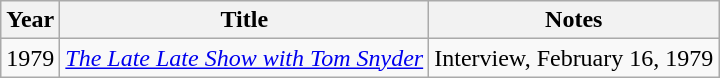<table class="wikitable">
<tr>
<th>Year</th>
<th>Title</th>
<th>Notes</th>
</tr>
<tr>
<td>1979</td>
<td><em><a href='#'>The Late Late Show with Tom Snyder</a></em></td>
<td>Interview, February 16, 1979</td>
</tr>
</table>
